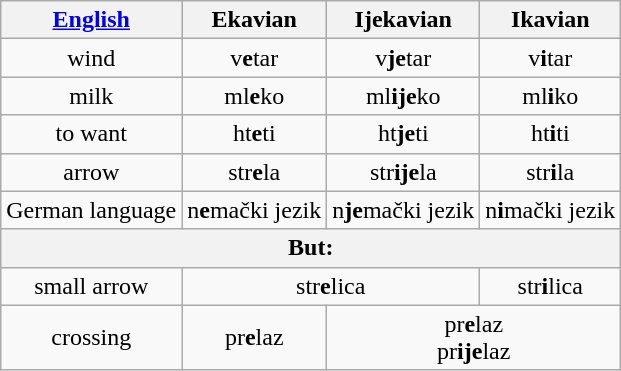<table class="wikitable" style="text-align: center;">
<tr>
<th><a href='#'>English</a></th>
<th>Ekavian</th>
<th>Ijekavian</th>
<th>Ikavian</th>
</tr>
<tr>
<td>wind</td>
<td>v<strong>e</strong>tar</td>
<td>v<strong>je</strong>tar</td>
<td>v<strong>i</strong>tar</td>
</tr>
<tr>
<td>milk</td>
<td>ml<strong>e</strong>ko</td>
<td>ml<strong>ije</strong>ko</td>
<td>ml<strong>i</strong>ko</td>
</tr>
<tr>
<td>to want</td>
<td>ht<strong>e</strong>ti</td>
<td>ht<strong>je</strong>ti</td>
<td>ht<strong>i</strong>ti</td>
</tr>
<tr>
<td>arrow</td>
<td>str<strong>e</strong>la</td>
<td>str<strong>ije</strong>la</td>
<td>str<strong>i</strong>la</td>
</tr>
<tr>
<td>German language</td>
<td>n<strong>e</strong>mački jezik</td>
<td>n<strong>je</strong>mački jezik</td>
<td>n<strong>i</strong>mački jezik</td>
</tr>
<tr>
<th colspan="4">But:</th>
</tr>
<tr>
<td>small arrow</td>
<td colspan="2">str<strong>e</strong>lica</td>
<td>str<strong>i</strong>lica</td>
</tr>
<tr>
<td>crossing</td>
<td>pr<strong>e</strong>laz</td>
<td colspan="2">pr<strong>e</strong>laz<br>pr<strong>ije</strong>laz</td>
</tr>
</table>
